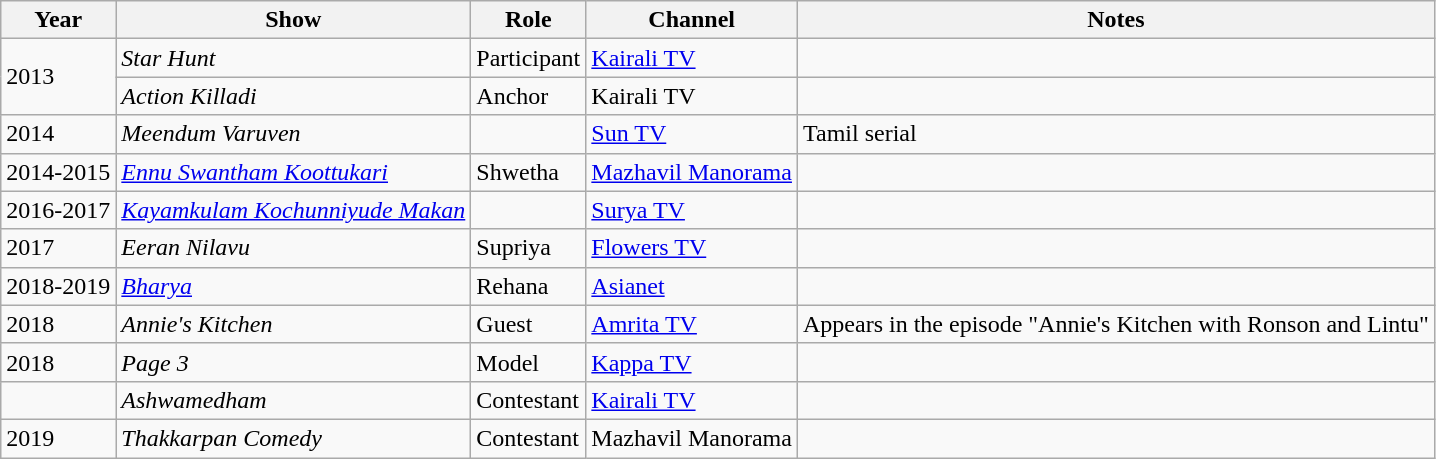<table class="wikitable sortable">
<tr>
<th>Year</th>
<th>Show</th>
<th>Role</th>
<th>Channel</th>
<th>Notes</th>
</tr>
<tr>
<td rowspan="2">2013</td>
<td><em>Star Hunt</em></td>
<td>Participant</td>
<td><a href='#'>Kairali TV</a></td>
<td></td>
</tr>
<tr>
<td><em>Action Killadi</em></td>
<td>Anchor</td>
<td>Kairali TV</td>
<td></td>
</tr>
<tr>
<td>2014</td>
<td><em>Meendum Varuven</em></td>
<td></td>
<td><a href='#'>Sun TV</a></td>
<td>Tamil serial</td>
</tr>
<tr>
<td>2014-2015</td>
<td><em><a href='#'>Ennu Swantham Koottukari</a></em></td>
<td>Shwetha</td>
<td><a href='#'>Mazhavil Manorama</a></td>
<td></td>
</tr>
<tr>
<td>2016-2017</td>
<td><em><a href='#'>Kayamkulam Kochunniyude Makan</a></em></td>
<td></td>
<td><a href='#'>Surya TV</a></td>
<td></td>
</tr>
<tr>
<td>2017</td>
<td><em>Eeran Nilavu</em></td>
<td>Supriya</td>
<td><a href='#'>Flowers TV</a></td>
<td></td>
</tr>
<tr>
<td>2018-2019</td>
<td><em><a href='#'>Bharya</a></em></td>
<td>Rehana</td>
<td><a href='#'>Asianet</a></td>
<td></td>
</tr>
<tr>
<td>2018</td>
<td><em>Annie's Kitchen</em></td>
<td>Guest</td>
<td><a href='#'>Amrita TV</a></td>
<td>Appears in the episode "Annie's Kitchen with Ronson and Lintu"</td>
</tr>
<tr>
<td>2018</td>
<td><em>Page 3</em></td>
<td>Model</td>
<td><a href='#'>Kappa TV</a></td>
<td></td>
</tr>
<tr>
<td></td>
<td><em>Ashwamedham</em></td>
<td>Contestant</td>
<td><a href='#'>Kairali TV</a></td>
<td></td>
</tr>
<tr>
<td>2019</td>
<td><em>Thakkarpan Comedy</em></td>
<td>Contestant</td>
<td>Mazhavil Manorama</td>
<td></td>
</tr>
</table>
